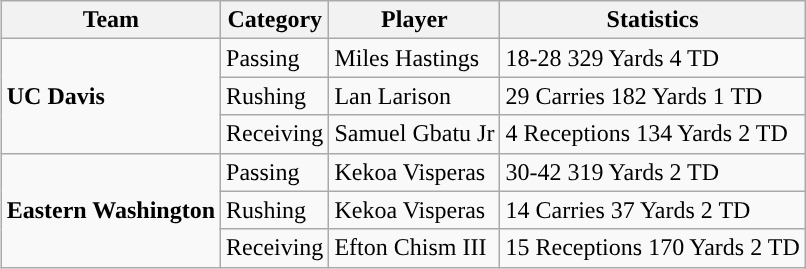<table class="wikitable" style="float: right;">
<tr>
<th>Team</th>
<th>Category</th>
<th>Player</th>
<th>Statistics</th>
</tr>
<tr>
<td rowspan=3><strong>UC Davis</strong></td>
<td>Passing</td>
<td>Miles Hastings</td>
<td>18-28 329 Yards 4 TD</td>
</tr>
<tr>
<td>Rushing</td>
<td>Lan Larison</td>
<td>29 Carries 182 Yards 1 TD</td>
</tr>
<tr>
<td>Receiving</td>
<td>Samuel Gbatu Jr</td>
<td>4 Receptions 134 Yards 2 TD</td>
</tr>
<tr>
<td rowspan=3><strong>Eastern Washington</strong></td>
<td>Passing</td>
<td>Kekoa Visperas</td>
<td>30-42 319 Yards 2 TD</td>
</tr>
<tr>
<td>Rushing</td>
<td>Kekoa Visperas</td>
<td>14 Carries 37 Yards 2 TD</td>
</tr>
<tr>
<td>Receiving</td>
<td>Efton Chism III</td>
<td>15 Receptions 170 Yards 2 TD</td>
</tr>
</table>
